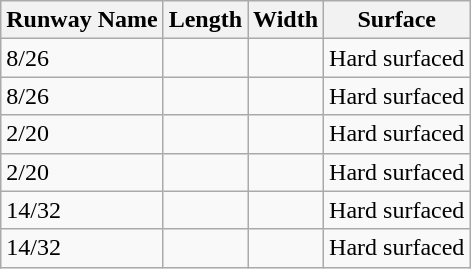<table class="wikitable">
<tr>
<th>Runway Name</th>
<th>Length</th>
<th>Width</th>
<th>Surface</th>
</tr>
<tr>
<td>8/26</td>
<td></td>
<td></td>
<td>Hard surfaced</td>
</tr>
<tr>
<td>8/26</td>
<td></td>
<td></td>
<td>Hard surfaced</td>
</tr>
<tr>
<td>2/20</td>
<td></td>
<td></td>
<td>Hard surfaced</td>
</tr>
<tr>
<td>2/20</td>
<td></td>
<td></td>
<td>Hard surfaced</td>
</tr>
<tr>
<td>14/32</td>
<td></td>
<td></td>
<td>Hard surfaced</td>
</tr>
<tr>
<td>14/32</td>
<td></td>
<td></td>
<td>Hard surfaced</td>
</tr>
</table>
